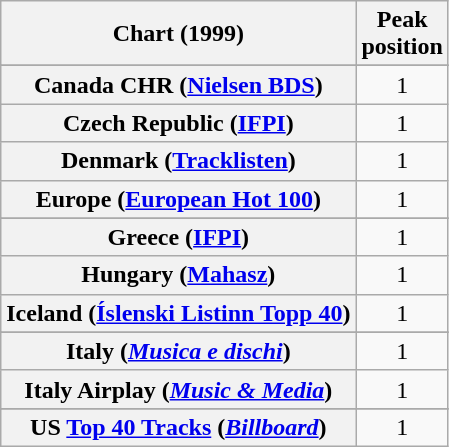<table class="wikitable sortable plainrowheaders" style="text-align:center">
<tr>
<th>Chart (1999)</th>
<th>Peak<br>position</th>
</tr>
<tr>
</tr>
<tr>
</tr>
<tr>
</tr>
<tr>
</tr>
<tr>
</tr>
<tr>
</tr>
<tr>
</tr>
<tr>
<th scope="row">Canada CHR (<a href='#'>Nielsen BDS</a>)</th>
<td>1</td>
</tr>
<tr>
<th scope="row">Czech Republic (<a href='#'>IFPI</a>)</th>
<td>1</td>
</tr>
<tr>
<th scope="row">Denmark (<a href='#'>Tracklisten</a>)</th>
<td>1</td>
</tr>
<tr>
<th scope="row">Europe (<a href='#'>European Hot 100</a>)</th>
<td>1</td>
</tr>
<tr>
</tr>
<tr>
</tr>
<tr>
</tr>
<tr>
<th scope="row">Greece (<a href='#'>IFPI</a>)</th>
<td>1</td>
</tr>
<tr>
<th scope="row">Hungary (<a href='#'>Mahasz</a>)</th>
<td>1</td>
</tr>
<tr>
<th scope="row">Iceland (<a href='#'>Íslenski Listinn Topp 40</a>)</th>
<td>1</td>
</tr>
<tr>
</tr>
<tr>
<th scope="row">Italy (<em><a href='#'>Musica e dischi</a></em>)</th>
<td>1</td>
</tr>
<tr>
<th scope="row">Italy Airplay (<em><a href='#'>Music & Media</a></em>)</th>
<td>1</td>
</tr>
<tr>
</tr>
<tr>
</tr>
<tr>
</tr>
<tr>
</tr>
<tr>
</tr>
<tr>
</tr>
<tr>
</tr>
<tr>
</tr>
<tr>
</tr>
<tr>
</tr>
<tr>
</tr>
<tr>
</tr>
<tr>
</tr>
<tr>
</tr>
<tr>
</tr>
<tr>
<th scope="row">US <a href='#'>Top 40 Tracks</a> (<em><a href='#'>Billboard</a></em>)</th>
<td>1</td>
</tr>
</table>
